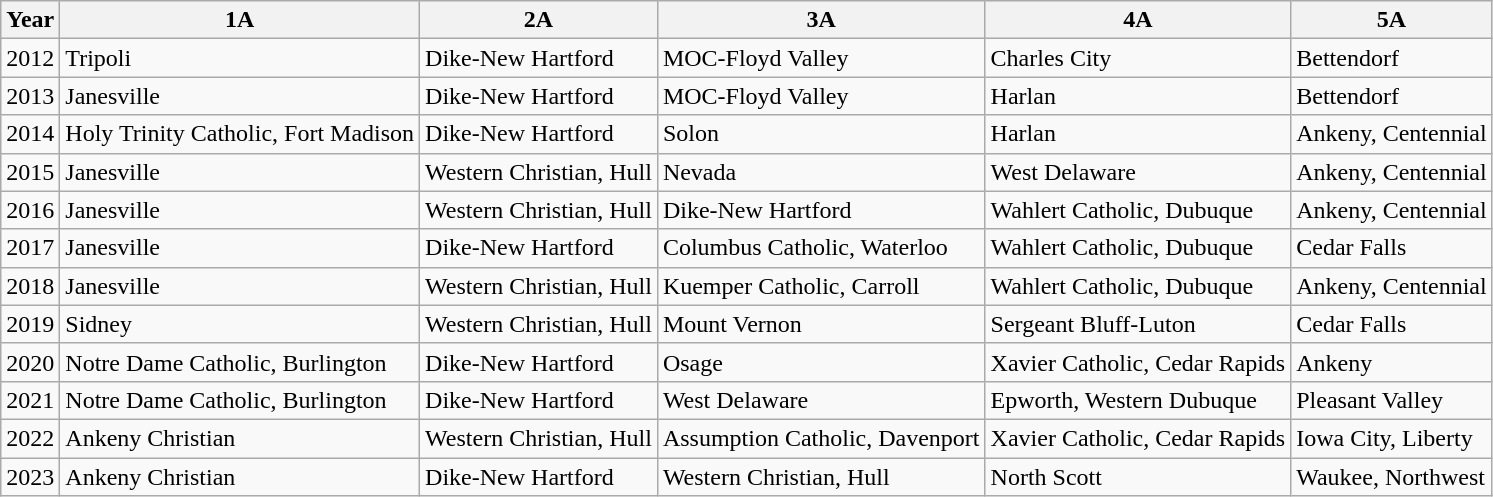<table class="wikitable">
<tr>
<th>Year</th>
<th>1A</th>
<th>2A</th>
<th>3A</th>
<th>4A</th>
<th>5A</th>
</tr>
<tr>
<td>2012</td>
<td>Tripoli</td>
<td>Dike-New Hartford</td>
<td>MOC-Floyd Valley</td>
<td>Charles City</td>
<td>Bettendorf</td>
</tr>
<tr>
<td>2013</td>
<td>Janesville</td>
<td>Dike-New Hartford</td>
<td>MOC-Floyd Valley</td>
<td>Harlan</td>
<td>Bettendorf</td>
</tr>
<tr>
<td>2014</td>
<td>Holy Trinity Catholic, Fort Madison</td>
<td>Dike-New Hartford</td>
<td>Solon</td>
<td>Harlan</td>
<td>Ankeny, Centennial</td>
</tr>
<tr>
<td>2015</td>
<td>Janesville</td>
<td>Western Christian, Hull</td>
<td>Nevada</td>
<td>West Delaware</td>
<td>Ankeny, Centennial</td>
</tr>
<tr>
<td>2016</td>
<td>Janesville</td>
<td>Western Christian, Hull</td>
<td>Dike-New Hartford</td>
<td>Wahlert Catholic, Dubuque</td>
<td>Ankeny, Centennial</td>
</tr>
<tr>
<td>2017</td>
<td>Janesville</td>
<td>Dike-New Hartford</td>
<td>Columbus Catholic, Waterloo</td>
<td>Wahlert Catholic, Dubuque</td>
<td>Cedar Falls</td>
</tr>
<tr>
<td>2018</td>
<td>Janesville</td>
<td>Western Christian, Hull</td>
<td>Kuemper Catholic, Carroll</td>
<td>Wahlert Catholic, Dubuque</td>
<td>Ankeny, Centennial</td>
</tr>
<tr>
<td>2019</td>
<td>Sidney</td>
<td>Western Christian, Hull</td>
<td>Mount Vernon</td>
<td>Sergeant Bluff-Luton</td>
<td>Cedar Falls</td>
</tr>
<tr>
<td>2020</td>
<td>Notre Dame Catholic, Burlington</td>
<td>Dike-New Hartford</td>
<td>Osage</td>
<td>Xavier Catholic, Cedar Rapids</td>
<td>Ankeny</td>
</tr>
<tr>
<td>2021</td>
<td>Notre Dame Catholic, Burlington</td>
<td>Dike-New Hartford</td>
<td>West Delaware</td>
<td>Epworth, Western Dubuque</td>
<td>Pleasant Valley</td>
</tr>
<tr>
<td>2022</td>
<td>Ankeny Christian</td>
<td>Western Christian, Hull</td>
<td>Assumption Catholic, Davenport</td>
<td>Xavier Catholic, Cedar Rapids</td>
<td>Iowa City, Liberty</td>
</tr>
<tr>
<td>2023</td>
<td>Ankeny Christian</td>
<td>Dike-New Hartford</td>
<td>Western Christian, Hull</td>
<td>North Scott</td>
<td>Waukee, Northwest</td>
</tr>
</table>
